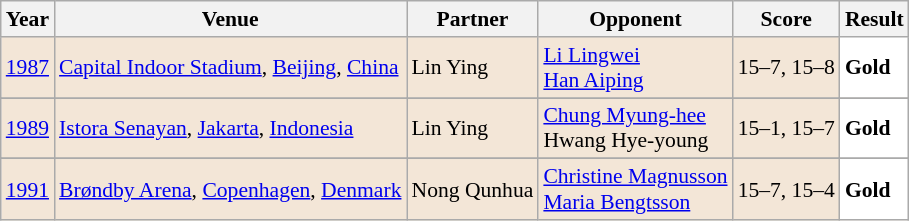<table class="sortable wikitable" style="font-size: 90%;">
<tr>
<th>Year</th>
<th>Venue</th>
<th>Partner</th>
<th>Opponent</th>
<th>Score</th>
<th>Result</th>
</tr>
<tr style="background:#F3E6D7">
<td align="center"><a href='#'>1987</a></td>
<td align="left"><a href='#'>Capital Indoor Stadium</a>, <a href='#'>Beijing</a>, <a href='#'>China</a></td>
<td align="left"> Lin Ying</td>
<td align="left"> <a href='#'>Li Lingwei</a><br> <a href='#'>Han Aiping</a></td>
<td align="left">15–7, 15–8</td>
<td style="text-align:left; background: white"> <strong>Gold</strong></td>
</tr>
<tr>
</tr>
<tr style="background:#F3E6D7">
<td align="center"><a href='#'>1989</a></td>
<td align="left"><a href='#'>Istora Senayan</a>, <a href='#'>Jakarta</a>, <a href='#'>Indonesia</a></td>
<td align="left"> Lin Ying</td>
<td align="left"> <a href='#'>Chung Myung-hee</a><br> Hwang Hye-young</td>
<td align="left">15–1, 15–7</td>
<td style="text-align:left; background: white"> <strong>Gold</strong></td>
</tr>
<tr>
</tr>
<tr style="background:#F3E6D7">
<td align="center"><a href='#'>1991</a></td>
<td align="left"><a href='#'>Brøndby Arena</a>, <a href='#'>Copenhagen</a>, <a href='#'>Denmark</a></td>
<td align="left"> Nong Qunhua</td>
<td align="left"> <a href='#'>Christine Magnusson</a><br> <a href='#'>Maria Bengtsson</a></td>
<td align="left">15–7, 15–4</td>
<td style="text-align:left; background: white"> <strong>Gold</strong></td>
</tr>
</table>
